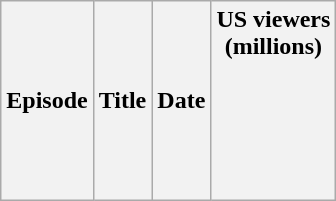<table class="wikitable">
<tr>
<th>Episode</th>
<th>Title</th>
<th>Date</th>
<th>US viewers<br>(millions)<br>

<br><br><br><br><br></th>
</tr>
</table>
